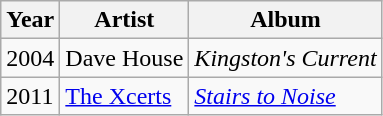<table class="wikitable">
<tr>
<th>Year</th>
<th>Artist</th>
<th>Album</th>
</tr>
<tr>
<td>2004</td>
<td>Dave House</td>
<td><em>Kingston's Current</em></td>
</tr>
<tr>
<td>2011</td>
<td><a href='#'>The Xcerts</a></td>
<td><em><a href='#'>Stairs to Noise</a></em></td>
</tr>
</table>
